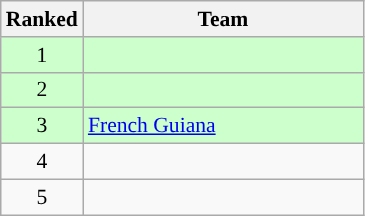<table class="wikitable" style="text-align:center; font-size:90%">
<tr>
<th width=40>Ranked</th>
<th width=180>Team</th>
</tr>
<tr bgcolor="ccffcc">
<td style="text-align:center">1</td>
<td style="text-align:left"></td>
</tr>
<tr bgcolor="ccffcc">
<td style="text-align:center">2</td>
<td style="text-align:left"></td>
</tr>
<tr bgcolor="ccffcc">
<td style="text-align:center">3</td>
<td style="text-align:left">  <a href='#'>French Guiana</a></td>
</tr>
<tr>
<td style="text-align:center">4</td>
<td style="text-align:left"></td>
</tr>
<tr>
<td style="text-align:center">5</td>
<td style="text-align:left"></td>
</tr>
</table>
